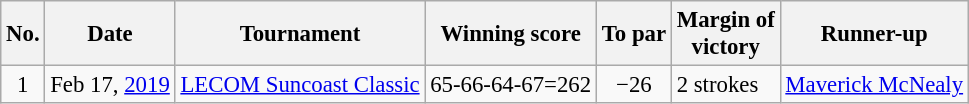<table class="wikitable" style="font-size:95%;">
<tr>
<th>No.</th>
<th>Date</th>
<th>Tournament</th>
<th>Winning score</th>
<th>To par</th>
<th>Margin of<br>victory</th>
<th>Runner-up</th>
</tr>
<tr>
<td align=center>1</td>
<td align=right>Feb 17, <a href='#'>2019</a></td>
<td><a href='#'>LECOM Suncoast Classic</a></td>
<td>65-66-64-67=262</td>
<td align=center>−26</td>
<td>2 strokes</td>
<td> <a href='#'>Maverick McNealy</a></td>
</tr>
</table>
